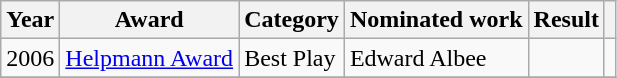<table class=wikitable>
<tr>
<th scope="col">Year</th>
<th scope="col">Award</th>
<th scope="col">Category</th>
<th scope="col">Nominated work</th>
<th scope="col">Result</th>
<th scope="col"></th>
</tr>
<tr>
<td>2006</td>
<td><a href='#'>Helpmann Award</a></td>
<td>Best Play</td>
<td>Edward Albee</td>
<td></td>
<td></td>
</tr>
<tr>
</tr>
</table>
